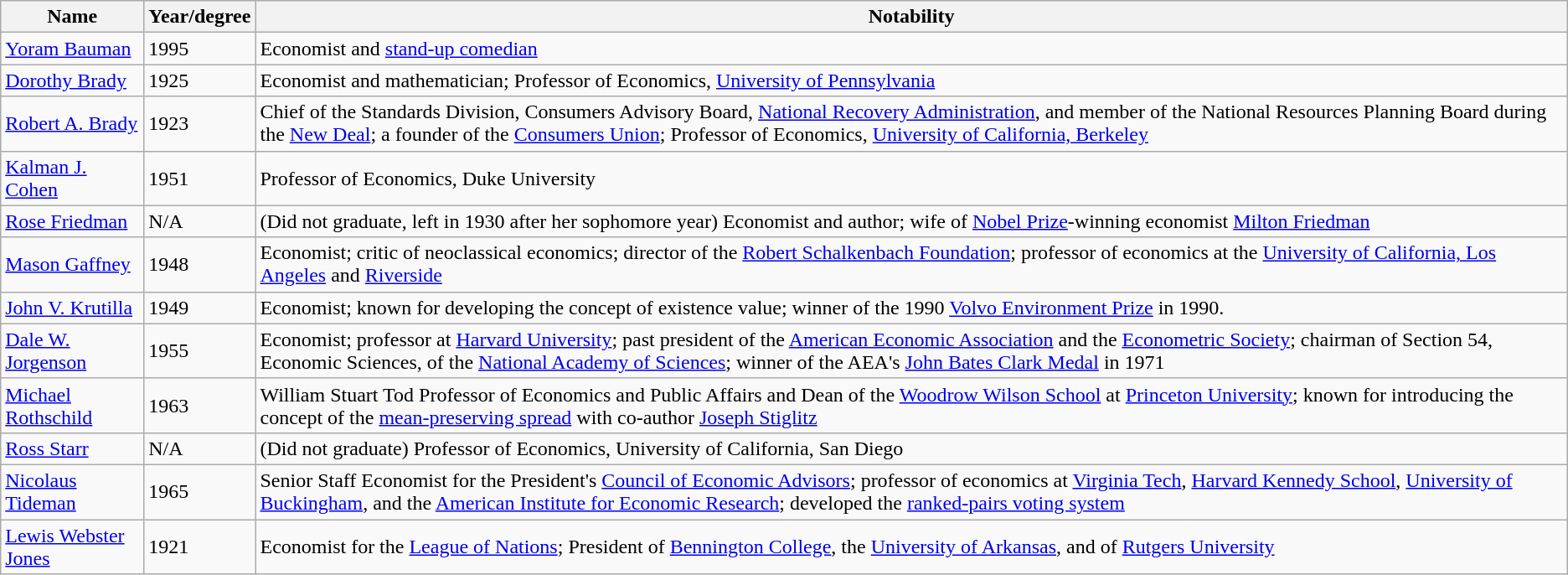<table class="wikitable">
<tr>
<th>Name</th>
<th>Year/degree</th>
<th>Notability</th>
</tr>
<tr>
<td><a href='#'>Yoram Bauman</a></td>
<td>1995</td>
<td>Economist and <a href='#'>stand-up comedian</a></td>
</tr>
<tr>
<td><a href='#'>Dorothy Brady</a></td>
<td>1925</td>
<td>Economist and mathematician; Professor of Economics, <a href='#'>University of Pennsylvania</a></td>
</tr>
<tr>
<td><a href='#'>Robert A. Brady</a></td>
<td>1923</td>
<td>Chief of the Standards Division, Consumers Advisory Board, <a href='#'>National Recovery Administration</a>, and member of the National Resources Planning Board during the <a href='#'>New Deal</a>; a founder of the <a href='#'>Consumers Union</a>; Professor of Economics, <a href='#'>University of California, Berkeley</a></td>
</tr>
<tr>
<td><a href='#'>Kalman J. Cohen</a></td>
<td>1951</td>
<td>Professor of Economics, Duke University</td>
</tr>
<tr>
<td><a href='#'>Rose Friedman</a></td>
<td>N/A</td>
<td>(Did not graduate, left in 1930 after her sophomore year) Economist and author; wife of <a href='#'>Nobel Prize</a>-winning economist <a href='#'>Milton Friedman</a></td>
</tr>
<tr>
<td><a href='#'>Mason Gaffney</a></td>
<td>1948</td>
<td>Economist; critic of neoclassical economics; director of the <a href='#'>Robert Schalkenbach Foundation</a>; professor of economics at the <a href='#'>University of California, Los Angeles</a> and <a href='#'>Riverside</a></td>
</tr>
<tr>
<td><a href='#'>John V. Krutilla</a></td>
<td>1949</td>
<td>Economist; known for developing the concept of existence value; winner of the 1990 <a href='#'>Volvo Environment Prize</a> in 1990.</td>
</tr>
<tr>
<td><a href='#'>Dale W. Jorgenson</a></td>
<td>1955</td>
<td>Economist; professor at <a href='#'>Harvard University</a>; past president of the <a href='#'>American Economic Association</a> and the <a href='#'>Econometric Society</a>; chairman of Section 54, Economic Sciences, of the <a href='#'>National Academy of Sciences</a>; winner of the AEA's <a href='#'>John Bates Clark Medal</a> in 1971</td>
</tr>
<tr>
<td><a href='#'>Michael Rothschild</a></td>
<td>1963</td>
<td>William Stuart Tod Professor of Economics and Public Affairs and Dean of the <a href='#'>Woodrow Wilson School</a> at <a href='#'>Princeton University</a>; known for introducing the concept of the <a href='#'>mean-preserving spread</a> with co-author <a href='#'>Joseph Stiglitz</a></td>
</tr>
<tr>
<td><a href='#'>Ross Starr</a></td>
<td>N/A</td>
<td>(Did not graduate) Professor of Economics, University of California, San Diego</td>
</tr>
<tr>
<td><a href='#'>Nicolaus Tideman</a></td>
<td>1965</td>
<td>Senior Staff Economist for the President's <a href='#'>Council of Economic Advisors</a>; professor of economics at <a href='#'>Virginia Tech</a>, <a href='#'>Harvard Kennedy School</a>, <a href='#'>University of Buckingham</a>, and the <a href='#'>American Institute for Economic Research</a>; developed the <a href='#'>ranked-pairs voting system</a></td>
</tr>
<tr>
<td><a href='#'>Lewis Webster Jones</a></td>
<td>1921</td>
<td>Economist for the <a href='#'>League of Nations</a>; President of <a href='#'>Bennington College</a>, the <a href='#'>University of Arkansas</a>, and of <a href='#'>Rutgers University</a></td>
</tr>
</table>
